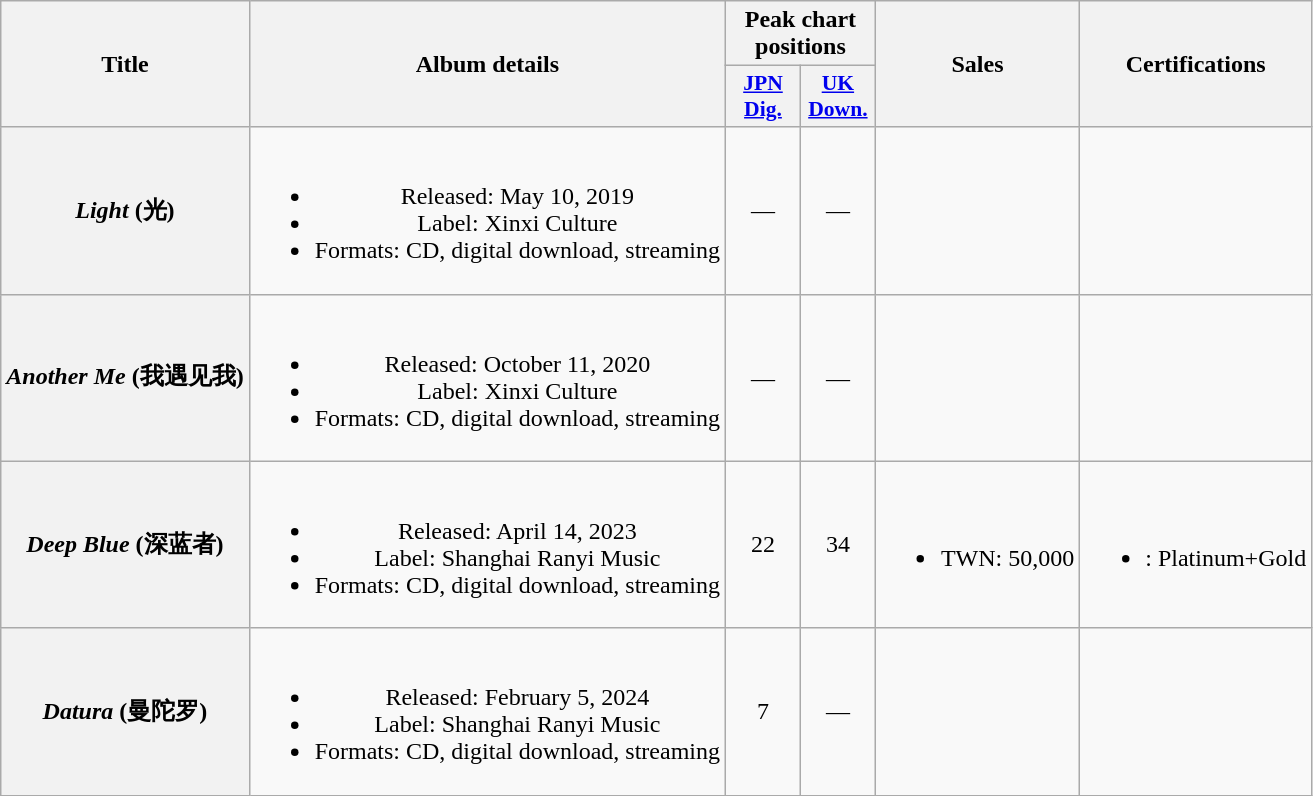<table class="wikitable plainrowheaders" style="text-align:center;">
<tr>
<th rowspan="2">Title</th>
<th rowspan="2">Album details</th>
<th colspan="2">Peak chart positions</th>
<th rowspan="2">Sales</th>
<th rowspan="2">Certifications</th>
</tr>
<tr>
<th scope="col" style="width:3em;font-size:90%;"><a href='#'>JPN Dig.</a><br></th>
<th scope="col" style="width:3em;font-size:90%;"><a href='#'>UK Down.</a><br></th>
</tr>
<tr>
<th scope="row"><em>Light</em> (光)</th>
<td><br><ul><li>Released: May 10, 2019</li><li>Label: Xinxi Culture</li><li>Formats: CD, digital download, streaming</li></ul></td>
<td>—</td>
<td>—</td>
<td></td>
<td></td>
</tr>
<tr>
<th scope="row"><em>Another Me</em> (我遇见我)</th>
<td><br><ul><li>Released: October 11, 2020</li><li>Label: Xinxi Culture</li><li>Formats: CD, digital download, streaming</li></ul></td>
<td>—</td>
<td>—</td>
<td></td>
<td></td>
</tr>
<tr>
<th scope="row"><em>Deep Blue</em> (深蓝者)</th>
<td><br><ul><li>Released: April 14, 2023</li><li>Label: Shanghai Ranyi Music</li><li>Formats: CD, digital download, streaming</li></ul></td>
<td>22</td>
<td>34</td>
<td><br><ul><li>TWN: 50,000</li></ul></td>
<td><br><ul><li>: Platinum+Gold</li></ul></td>
</tr>
<tr>
<th scope="row"><em>Datura</em> (曼陀罗)</th>
<td><br><ul><li>Released: February 5, 2024</li><li>Label: Shanghai Ranyi Music</li><li>Formats: CD, digital download, streaming</li></ul></td>
<td>7</td>
<td>—</td>
<td></td>
<td></td>
</tr>
</table>
